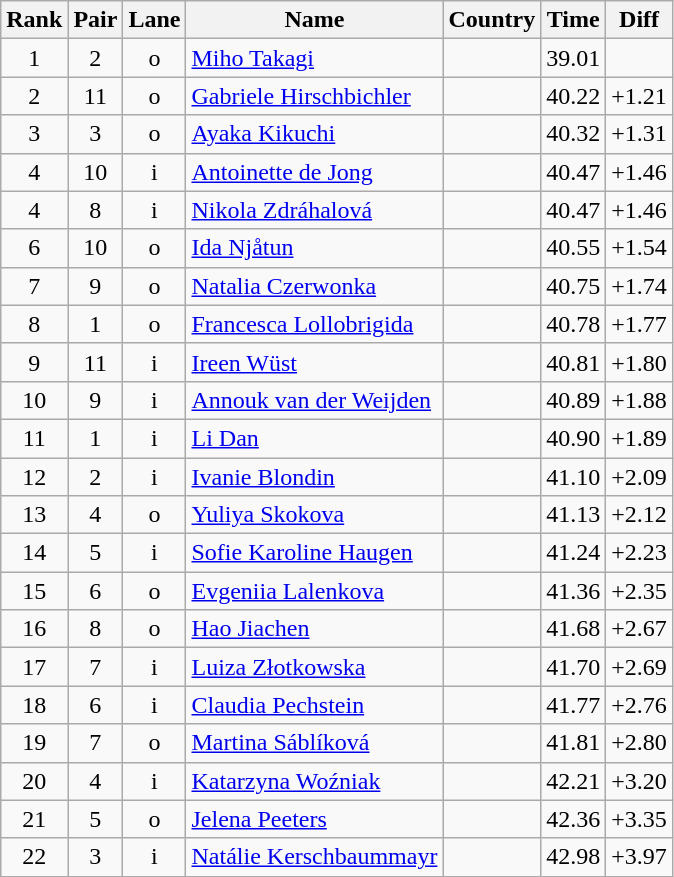<table class="wikitable sortable" style="text-align:center">
<tr>
<th>Rank</th>
<th>Pair</th>
<th>Lane</th>
<th>Name</th>
<th>Country</th>
<th>Time</th>
<th>Diff</th>
</tr>
<tr>
<td>1</td>
<td>2</td>
<td>o</td>
<td style="text-align:left;"><a href='#'>Miho Takagi</a></td>
<td style="text-align:left;"></td>
<td>39.01</td>
<td></td>
</tr>
<tr>
<td>2</td>
<td>11</td>
<td>o</td>
<td style="text-align:left;"><a href='#'>Gabriele Hirschbichler</a></td>
<td style="text-align:left;"></td>
<td>40.22</td>
<td>+1.21</td>
</tr>
<tr>
<td>3</td>
<td>3</td>
<td>o</td>
<td style="text-align:left;"><a href='#'>Ayaka Kikuchi</a></td>
<td style="text-align:left;"></td>
<td>40.32</td>
<td>+1.31</td>
</tr>
<tr>
<td>4</td>
<td>10</td>
<td>i</td>
<td style="text-align:left;"><a href='#'>Antoinette de Jong</a></td>
<td style="text-align:left;"></td>
<td>40.47</td>
<td>+1.46</td>
</tr>
<tr>
<td>4</td>
<td>8</td>
<td>i</td>
<td style="text-align:left;"><a href='#'>Nikola Zdráhalová</a></td>
<td style="text-align:left;"></td>
<td>40.47</td>
<td>+1.46</td>
</tr>
<tr>
<td>6</td>
<td>10</td>
<td>o</td>
<td style="text-align:left;"><a href='#'>Ida Njåtun</a></td>
<td style="text-align:left;"></td>
<td>40.55</td>
<td>+1.54</td>
</tr>
<tr>
<td>7</td>
<td>9</td>
<td>o</td>
<td style="text-align:left;"><a href='#'>Natalia Czerwonka</a></td>
<td style="text-align:left;"></td>
<td>40.75</td>
<td>+1.74</td>
</tr>
<tr>
<td>8</td>
<td>1</td>
<td>o</td>
<td style="text-align:left;"><a href='#'>Francesca Lollobrigida</a></td>
<td style="text-align:left;"></td>
<td>40.78</td>
<td>+1.77</td>
</tr>
<tr>
<td>9</td>
<td>11</td>
<td>i</td>
<td style="text-align:left;"><a href='#'>Ireen Wüst</a></td>
<td style="text-align:left;"></td>
<td>40.81</td>
<td>+1.80</td>
</tr>
<tr>
<td>10</td>
<td>9</td>
<td>i</td>
<td style="text-align:left;"><a href='#'>Annouk van der Weijden</a></td>
<td style="text-align:left;"></td>
<td>40.89</td>
<td>+1.88</td>
</tr>
<tr>
<td>11</td>
<td>1</td>
<td>i</td>
<td style="text-align:left;"><a href='#'>Li Dan</a></td>
<td style="text-align:left;"></td>
<td>40.90</td>
<td>+1.89</td>
</tr>
<tr>
<td>12</td>
<td>2</td>
<td>i</td>
<td style="text-align:left;"><a href='#'>Ivanie Blondin</a></td>
<td style="text-align:left;"></td>
<td>41.10</td>
<td>+2.09</td>
</tr>
<tr>
<td>13</td>
<td>4</td>
<td>o</td>
<td style="text-align:left;"><a href='#'>Yuliya Skokova</a></td>
<td style="text-align:left;"></td>
<td>41.13</td>
<td>+2.12</td>
</tr>
<tr>
<td>14</td>
<td>5</td>
<td>i</td>
<td style="text-align:left;"><a href='#'>Sofie Karoline Haugen</a></td>
<td style="text-align:left;"></td>
<td>41.24</td>
<td>+2.23</td>
</tr>
<tr>
<td>15</td>
<td>6</td>
<td>o</td>
<td style="text-align:left;"><a href='#'>Evgeniia Lalenkova</a></td>
<td style="text-align:left;"></td>
<td>41.36</td>
<td>+2.35</td>
</tr>
<tr>
<td>16</td>
<td>8</td>
<td>o</td>
<td style="text-align:left;"><a href='#'>Hao Jiachen</a></td>
<td style="text-align:left;"></td>
<td>41.68</td>
<td>+2.67</td>
</tr>
<tr>
<td>17</td>
<td>7</td>
<td>i</td>
<td style="text-align:left;"><a href='#'>Luiza Złotkowska</a></td>
<td style="text-align:left;"></td>
<td>41.70</td>
<td>+2.69</td>
</tr>
<tr>
<td>18</td>
<td>6</td>
<td>i</td>
<td style="text-align:left;"><a href='#'>Claudia Pechstein</a></td>
<td style="text-align:left;"></td>
<td>41.77</td>
<td>+2.76</td>
</tr>
<tr>
<td>19</td>
<td>7</td>
<td>o</td>
<td style="text-align:left;"><a href='#'>Martina Sáblíková</a></td>
<td style="text-align:left;"></td>
<td>41.81</td>
<td>+2.80</td>
</tr>
<tr>
<td>20</td>
<td>4</td>
<td>i</td>
<td style="text-align:left;"><a href='#'>Katarzyna Woźniak</a></td>
<td style="text-align:left;"></td>
<td>42.21</td>
<td>+3.20</td>
</tr>
<tr>
<td>21</td>
<td>5</td>
<td>o</td>
<td style="text-align:left;"><a href='#'>Jelena Peeters</a></td>
<td style="text-align:left;"></td>
<td>42.36</td>
<td>+3.35</td>
</tr>
<tr>
<td>22</td>
<td>3</td>
<td>i</td>
<td style="text-align:left;"><a href='#'>Natálie Kerschbaummayr</a></td>
<td style="text-align:left;"></td>
<td>42.98</td>
<td>+3.97</td>
</tr>
</table>
